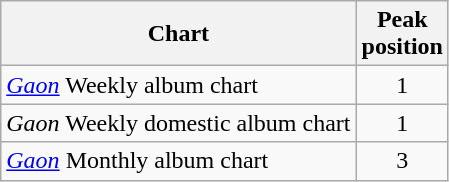<table class="wikitable sortable">
<tr>
<th>Chart</th>
<th>Peak<br>position</th>
</tr>
<tr>
<td><em><a href='#'>Gaon</a></em> Weekly album chart</td>
<td align="center">1</td>
</tr>
<tr>
<td><em>Gaon</em> Weekly domestic album chart</td>
<td align="center">1</td>
</tr>
<tr>
<td><em><a href='#'>Gaon</a></em> Monthly album chart</td>
<td align="center">3</td>
</tr>
</table>
